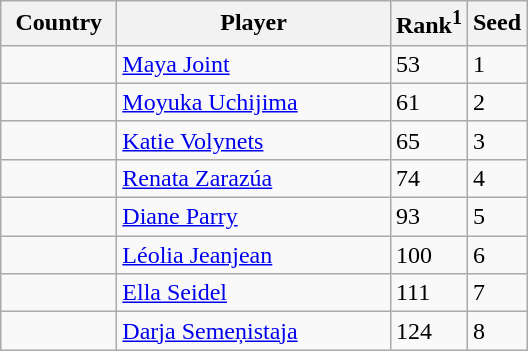<table class="sortable wikitable">
<tr>
<th width="70">Country</th>
<th width="175">Player</th>
<th>Rank<sup>1</sup></th>
<th>Seed</th>
</tr>
<tr>
<td></td>
<td><a href='#'>Maya Joint</a></td>
<td>53</td>
<td>1</td>
</tr>
<tr>
<td></td>
<td><a href='#'>Moyuka Uchijima</a></td>
<td>61</td>
<td>2</td>
</tr>
<tr>
<td></td>
<td><a href='#'>Katie Volynets</a></td>
<td>65</td>
<td>3</td>
</tr>
<tr>
<td></td>
<td><a href='#'>Renata Zarazúa</a></td>
<td>74</td>
<td>4</td>
</tr>
<tr>
<td></td>
<td><a href='#'>Diane Parry</a></td>
<td>93</td>
<td>5</td>
</tr>
<tr>
<td></td>
<td><a href='#'>Léolia Jeanjean</a></td>
<td>100</td>
<td>6</td>
</tr>
<tr>
<td></td>
<td><a href='#'>Ella Seidel</a></td>
<td>111</td>
<td>7</td>
</tr>
<tr>
<td></td>
<td><a href='#'>Darja Semeņistaja</a></td>
<td>124</td>
<td>8</td>
</tr>
</table>
